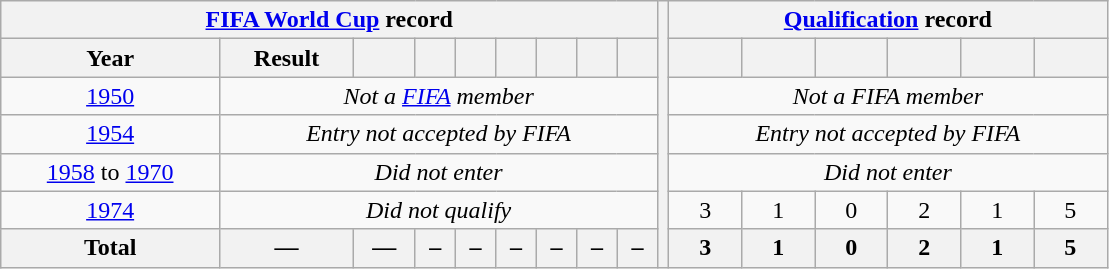<table class="wikitable" style="text-align: center;">
<tr>
<th colspan=9><a href='#'>FIFA World Cup</a> record</th>
<th style="width:1%;" rowspan="39"></th>
<th colspan=6><a href='#'>Qualification</a> record</th>
</tr>
<tr>
<th>Year</th>
<th>Result</th>
<th></th>
<th></th>
<th></th>
<th></th>
<th></th>
<th></th>
<th></th>
<th></th>
<th></th>
<th></th>
<th></th>
<th></th>
<th></th>
</tr>
<tr>
<td> <a href='#'>1950</a></td>
<td colspan=8><em>Not a <a href='#'>FIFA</a> member</em></td>
<td colspan=8><em>Not a FIFA member</em></td>
</tr>
<tr>
<td> <a href='#'>1954</a></td>
<td colspan=8><em>Entry not accepted by FIFA</em></td>
<td colspan=8><em>Entry not accepted by FIFA</em></td>
</tr>
<tr>
<td><a href='#'>1958</a> to <a href='#'>1970</a></td>
<td colspan=8><em>Did not enter</em></td>
<td colspan=8><em>Did not enter</em></td>
</tr>
<tr>
<td> <a href='#'>1974</a></td>
<td colspan=8><em>Did not qualify</em></td>
<td>3</td>
<td>1</td>
<td>0</td>
<td>2</td>
<td>1</td>
<td>5</td>
</tr>
<tr>
<th><strong>Total</strong></th>
<th><strong>—</strong></th>
<th><strong>—</strong></th>
<th><strong>–</strong></th>
<th><strong>–</strong></th>
<th><strong>–</strong></th>
<th><strong>–</strong></th>
<th><strong>–</strong></th>
<th><strong>–</strong></th>
<th><strong>3</strong></th>
<th><strong>1</strong></th>
<th><strong>0</strong></th>
<th><strong>2</strong></th>
<th><strong>1</strong></th>
<th><strong>5</strong></th>
</tr>
</table>
